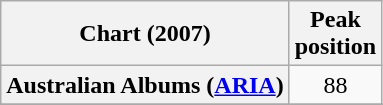<table class="wikitable sortable plainrowheaders" style="text-align:center">
<tr>
<th scope="col">Chart (2007)</th>
<th scope="col">Peak<br>position</th>
</tr>
<tr>
<th scope="row">Australian Albums (<a href='#'>ARIA</a>)</th>
<td>88</td>
</tr>
<tr>
</tr>
<tr>
</tr>
<tr>
</tr>
<tr>
</tr>
<tr>
</tr>
</table>
